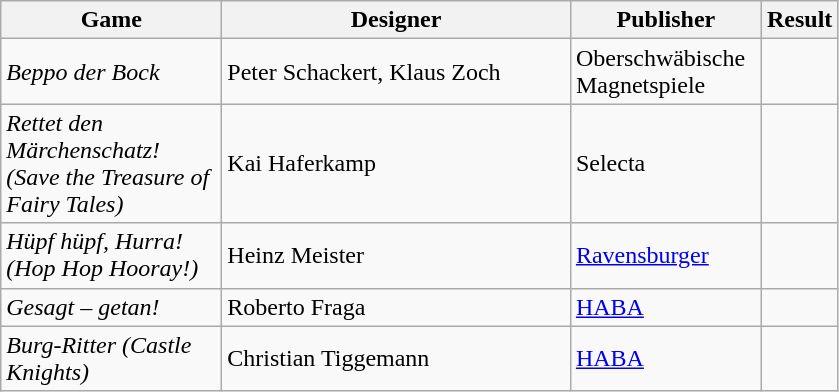<table class="wikitable">
<tr>
<th style="width:140px;">Game</th>
<th style="width:225px;">Designer</th>
<th style="width:120px;">Publisher</th>
<th>Result</th>
</tr>
<tr>
<td><em>Beppo der Bock</em></td>
<td>Peter Schackert, Klaus Zoch</td>
<td>Oberschwäbische Magnetspiele</td>
<td></td>
</tr>
<tr>
<td><em>Rettet den Märchenschatz! (Save the Treasure of Fairy Tales)</em></td>
<td>Kai Haferkamp</td>
<td>Selecta</td>
<td></td>
</tr>
<tr>
<td><em>Hüpf hüpf, Hurra! (Hop Hop Hooray!)</em></td>
<td>Heinz Meister</td>
<td><a href='#'>Ravensburger</a></td>
<td></td>
</tr>
<tr>
<td><em>Gesagt – getan!</em></td>
<td>Roberto Fraga</td>
<td><a href='#'>HABA</a></td>
<td></td>
</tr>
<tr>
<td><em>Burg-Ritter (Castle Knights)</em></td>
<td>Christian Tiggemann</td>
<td><a href='#'>HABA</a></td>
<td></td>
</tr>
</table>
